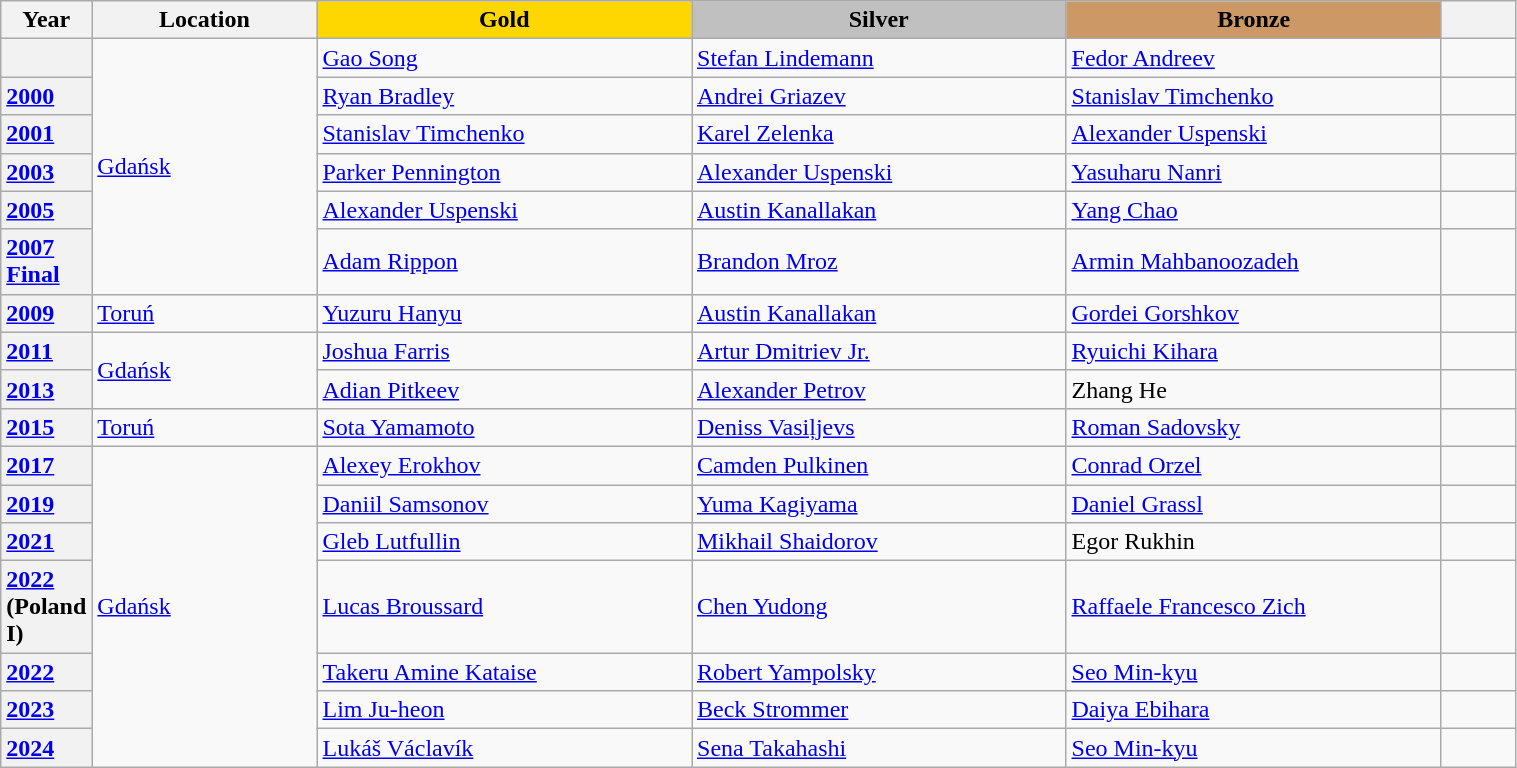<table class="wikitable unsortable" style="text-align:left; width:80%">
<tr>
<th scope="col" style="text-align:center; width:5%">Year</th>
<th scope="col" style="text-align:center; width:15%">Location</th>
<th scope="col" style="text-align:center; width:25%; background:gold">Gold</th>
<th scope="col" style="text-align:center; width:25%; background:silver">Silver</th>
<th scope="col" style="text-align:center; width:25%; background:#c96">Bronze</th>
<th scope="col" style="text-align:center; width:5%"></th>
</tr>
<tr>
<th scope="row" style="text-align:left"></th>
<td rowspan="6"><a href='#'>Gdańsk</a></td>
<td> <a href='#'>Gao Song</a></td>
<td> <a href='#'>Stefan Lindemann</a></td>
<td> <a href='#'>Fedor Andreev</a></td>
<td></td>
</tr>
<tr>
<th scope="row" style="text-align:left"><a href='#'>2000</a></th>
<td> <a href='#'>Ryan Bradley</a></td>
<td> <a href='#'>Andrei Griazev</a></td>
<td> <a href='#'>Stanislav Timchenko</a></td>
<td></td>
</tr>
<tr>
<th scope="row" style="text-align:left"><a href='#'>2001</a></th>
<td> <a href='#'>Stanislav Timchenko</a></td>
<td> <a href='#'>Karel Zelenka</a></td>
<td> <a href='#'>Alexander Uspenski</a></td>
<td></td>
</tr>
<tr>
<th scope="row" style="text-align:left"><a href='#'>2003</a></th>
<td> <a href='#'>Parker Pennington</a></td>
<td> <a href='#'>Alexander Uspenski</a></td>
<td> <a href='#'>Yasuharu Nanri</a></td>
<td></td>
</tr>
<tr>
<th scope="row" style="text-align:left"><a href='#'>2005</a></th>
<td> <a href='#'>Alexander Uspenski</a></td>
<td> <a href='#'>Austin Kanallakan</a></td>
<td> <a href='#'>Yang Chao</a></td>
<td></td>
</tr>
<tr>
<th scope="row" style="text-align:left"><a href='#'>2007 Final</a></th>
<td> <a href='#'>Adam Rippon</a></td>
<td> <a href='#'>Brandon Mroz</a></td>
<td> <a href='#'>Armin Mahbanoozadeh</a></td>
<td></td>
</tr>
<tr>
<th scope="row" style="text-align:left"><a href='#'>2009</a></th>
<td><a href='#'>Toruń</a></td>
<td> <a href='#'>Yuzuru Hanyu</a></td>
<td> <a href='#'>Austin Kanallakan</a></td>
<td> <a href='#'>Gordei Gorshkov</a></td>
<td></td>
</tr>
<tr>
<th scope="row" style="text-align:left"><a href='#'>2011</a></th>
<td rowspan="2"><a href='#'>Gdańsk</a></td>
<td> <a href='#'>Joshua Farris</a></td>
<td> <a href='#'>Artur Dmitriev Jr.</a></td>
<td> <a href='#'>Ryuichi Kihara</a></td>
<td></td>
</tr>
<tr>
<th scope="row" style="text-align:left"><a href='#'>2013</a></th>
<td> <a href='#'>Adian Pitkeev</a></td>
<td> <a href='#'>Alexander Petrov</a></td>
<td> Zhang He</td>
<td></td>
</tr>
<tr>
<th scope="row" style="text-align:left"><a href='#'>2015</a></th>
<td><a href='#'>Toruń</a></td>
<td> <a href='#'>Sota Yamamoto</a></td>
<td> <a href='#'>Deniss Vasiļjevs</a></td>
<td> <a href='#'>Roman Sadovsky</a></td>
<td></td>
</tr>
<tr>
<th scope="row" style="text-align:left"><a href='#'>2017</a></th>
<td rowspan="7"><a href='#'>Gdańsk</a></td>
<td> <a href='#'>Alexey Erokhov</a></td>
<td> <a href='#'>Camden Pulkinen</a></td>
<td> <a href='#'>Conrad Orzel</a></td>
<td></td>
</tr>
<tr>
<th scope="row" style="text-align:left"><a href='#'>2019</a></th>
<td> <a href='#'>Daniil Samsonov</a></td>
<td> <a href='#'>Yuma Kagiyama</a></td>
<td> <a href='#'>Daniel Grassl</a></td>
<td></td>
</tr>
<tr>
<th scope="row" style="text-align:left"><a href='#'>2021</a></th>
<td> <a href='#'>Gleb Lutfullin</a></td>
<td> <a href='#'>Mikhail Shaidorov</a></td>
<td> Egor Rukhin</td>
<td></td>
</tr>
<tr>
<th scope="row" style="text-align:left"><a href='#'>2022</a><br>(Poland I)</th>
<td> <a href='#'>Lucas Broussard</a></td>
<td> <a href='#'>Chen Yudong</a></td>
<td> <a href='#'>Raffaele Francesco Zich</a></td>
<td></td>
</tr>
<tr>
<th scope="row" style="text-align:left"><a href='#'>2022</a><br></th>
<td> <a href='#'>Takeru Amine Kataise</a></td>
<td> <a href='#'>Robert Yampolsky</a></td>
<td> <a href='#'>Seo Min-kyu</a></td>
<td></td>
</tr>
<tr>
<th scope="row" style="text-align:left"><a href='#'>2023</a></th>
<td> <a href='#'>Lim Ju-heon</a></td>
<td> <a href='#'>Beck Strommer</a></td>
<td> <a href='#'>Daiya Ebihara</a></td>
<td></td>
</tr>
<tr>
<th scope="row" style="text-align:left"><a href='#'>2024</a></th>
<td> <a href='#'>Lukáš Václavík</a></td>
<td> <a href='#'>Sena Takahashi</a></td>
<td> <a href='#'>Seo Min-kyu</a></td>
<td></td>
</tr>
</table>
